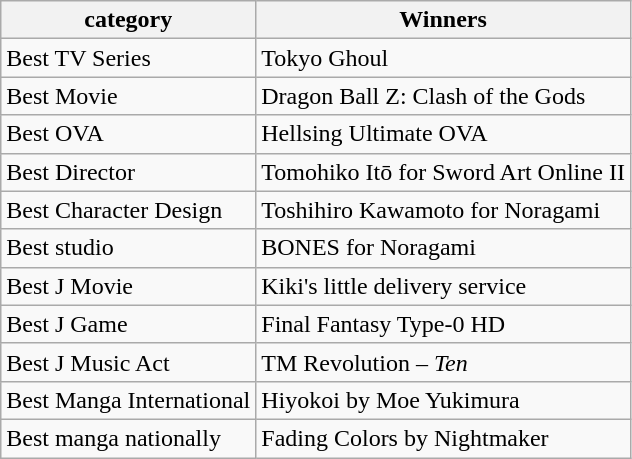<table class="wikitable">
<tr>
<th>category</th>
<th>Winners  </th>
</tr>
<tr>
<td>Best TV Series</td>
<td>Tokyo Ghoul</td>
</tr>
<tr>
<td>Best Movie</td>
<td>Dragon Ball Z: Clash of the Gods</td>
</tr>
<tr>
<td>Best OVA</td>
<td>Hellsing Ultimate OVA</td>
</tr>
<tr>
<td>Best Director</td>
<td>Tomohiko Itō for Sword Art Online II</td>
</tr>
<tr>
<td>Best Character Design</td>
<td>Toshihiro Kawamoto for Noragami</td>
</tr>
<tr>
<td>Best studio</td>
<td>BONES for Noragami</td>
</tr>
<tr>
<td>Best J Movie</td>
<td>Kiki's little delivery service</td>
</tr>
<tr>
<td>Best J Game</td>
<td>Final Fantasy Type-0 HD</td>
</tr>
<tr>
<td>Best J Music Act</td>
<td>TM Revolution – <em>Ten</em></td>
</tr>
<tr>
<td>Best Manga International</td>
<td>Hiyokoi by Moe Yukimura</td>
</tr>
<tr>
<td>Best manga nationally</td>
<td>Fading Colors by Nightmaker</td>
</tr>
</table>
